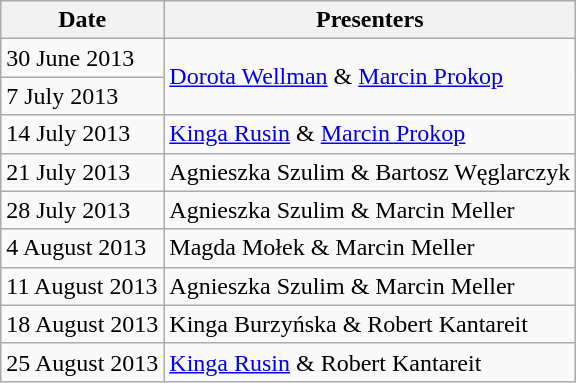<table class="wikitable" style="font-size:100%;">
<tr>
<th>Date</th>
<th>Presenters</th>
</tr>
<tr>
<td>30 June 2013</td>
<td rowspan=2><a href='#'>Dorota Wellman</a> & <a href='#'>Marcin Prokop</a></td>
</tr>
<tr>
<td>7 July 2013</td>
</tr>
<tr>
<td>14 July 2013</td>
<td><a href='#'>Kinga Rusin</a> & <a href='#'>Marcin Prokop</a></td>
</tr>
<tr>
<td>21 July 2013</td>
<td>Agnieszka Szulim & Bartosz Węglarczyk</td>
</tr>
<tr>
<td>28 July 2013</td>
<td>Agnieszka Szulim & Marcin Meller</td>
</tr>
<tr>
<td>4 August  2013</td>
<td>Magda Mołek & Marcin Meller</td>
</tr>
<tr>
<td>11 August 2013</td>
<td>Agnieszka Szulim & Marcin Meller</td>
</tr>
<tr>
<td>18 August 2013</td>
<td>Kinga Burzyńska & Robert Kantareit</td>
</tr>
<tr>
<td>25 August 2013</td>
<td><a href='#'>Kinga Rusin</a> & Robert Kantareit</td>
</tr>
</table>
